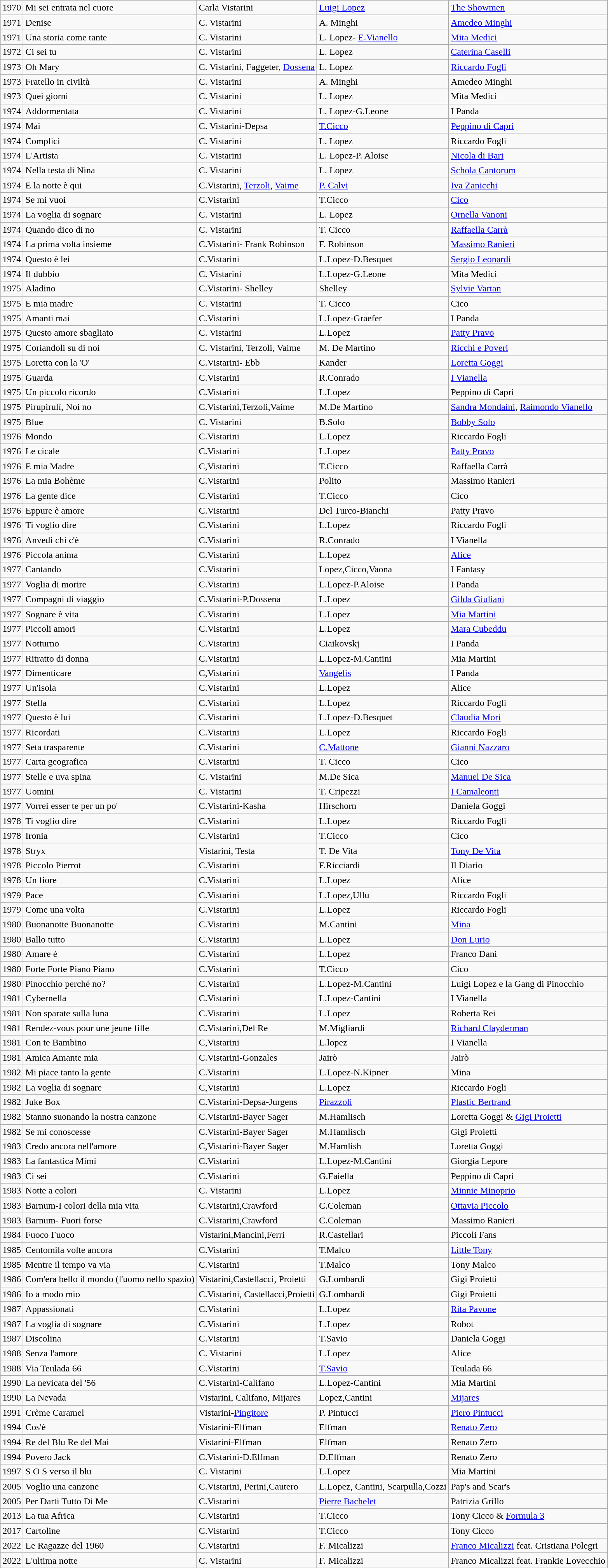<table class="wikitable">
<tr>
<td>1970</td>
<td>Mi  sei entrata nel cuore</td>
<td>Carla Vistarini</td>
<td><a href='#'>Luigi Lopez</a></td>
<td><a href='#'>The Showmen</a></td>
</tr>
<tr>
<td>1971</td>
<td>Denise</td>
<td>C. Vistarini</td>
<td>A. Minghi</td>
<td><a href='#'>Amedeo Minghi</a></td>
</tr>
<tr>
<td>1971</td>
<td>Una storia come tante</td>
<td>C. Vistarini</td>
<td>L. Lopez- <a href='#'>E.Vianello</a></td>
<td><a href='#'>Mita Medici</a></td>
</tr>
<tr>
<td>1972</td>
<td>Ci sei tu</td>
<td>C. Vistarini</td>
<td>L. Lopez</td>
<td><a href='#'>Caterina Caselli</a></td>
</tr>
<tr>
<td>1973</td>
<td>Oh Mary</td>
<td>C. Vistarini, Faggeter, <a href='#'>Dossena</a></td>
<td>L. Lopez</td>
<td><a href='#'>Riccardo Fogli</a></td>
</tr>
<tr>
<td>1973</td>
<td>Fratello in civiltà</td>
<td>C. Vistarini</td>
<td>A. Minghi</td>
<td>Amedeo Minghi</td>
</tr>
<tr>
<td>1973</td>
<td>Quei giorni</td>
<td>C. Vistarini</td>
<td>L. Lopez</td>
<td>Mita Medici</td>
</tr>
<tr>
<td>1974</td>
<td>Addormentata</td>
<td>C. Vistarini</td>
<td>L. Lopez-G.Leone</td>
<td>I Panda</td>
</tr>
<tr>
<td>1974</td>
<td>Mai</td>
<td>C. Vistarini-Depsa</td>
<td><a href='#'>T.Cicco</a></td>
<td><a href='#'>Peppino di Capri</a></td>
</tr>
<tr>
<td>1974</td>
<td>Complici</td>
<td>C. Vistarini</td>
<td>L. Lopez</td>
<td>Riccardo Fogli</td>
</tr>
<tr>
<td>1974</td>
<td>L'Artista</td>
<td>C. Vistarini</td>
<td>L. Lopez-P. Aloise</td>
<td><a href='#'>Nicola di Bari</a></td>
</tr>
<tr>
<td>1974</td>
<td>Nella testa di Nina</td>
<td>C. Vistarini</td>
<td>L. Lopez</td>
<td><a href='#'>Schola Cantorum</a></td>
</tr>
<tr>
<td>1974</td>
<td>E la notte è qui</td>
<td>C.Vistarini, <a href='#'>Terzoli</a>, <a href='#'>Vaime</a></td>
<td><a href='#'>P. Calvi</a></td>
<td><a href='#'>Iva Zanicchi</a></td>
</tr>
<tr>
<td>1974</td>
<td>Se mi vuoi</td>
<td>C.Vistarini</td>
<td>T.Cicco</td>
<td><a href='#'>Cico</a></td>
</tr>
<tr>
<td>1974</td>
<td>La voglia di sognare</td>
<td>C. Vistarini</td>
<td>L. Lopez</td>
<td><a href='#'>Ornella Vanoni</a></td>
</tr>
<tr>
<td>1974</td>
<td>Quando dico di no</td>
<td>C. Vistarini</td>
<td>T. Cicco</td>
<td><a href='#'>Raffaella Carrà</a></td>
</tr>
<tr>
<td>1974</td>
<td>La prima volta insieme</td>
<td>C.Vistarini- Frank Robinson</td>
<td>F. Robinson</td>
<td><a href='#'>Massimo Ranieri</a></td>
</tr>
<tr>
<td>1974</td>
<td>Questo è lei</td>
<td>C.Vistarini</td>
<td>L.Lopez-D.Besquet</td>
<td><a href='#'>Sergio Leonardi</a></td>
</tr>
<tr>
<td>1974</td>
<td>Il dubbio</td>
<td>C. Vistarini</td>
<td>L.Lopez-G.Leone</td>
<td>Mita Medici</td>
</tr>
<tr>
<td>1975</td>
<td>Aladino</td>
<td>C.Vistarini- Shelley</td>
<td>Shelley</td>
<td><a href='#'>Sylvie Vartan</a></td>
</tr>
<tr>
<td>1975</td>
<td>E mia madre</td>
<td>C. Vistarini</td>
<td>T. Cicco</td>
<td>Cico</td>
</tr>
<tr>
<td>1975</td>
<td>Amanti mai</td>
<td>C.Vistarini</td>
<td>L.Lopez-Graefer</td>
<td>I Panda</td>
</tr>
<tr>
<td>1975</td>
<td>Questo amore sbagliato</td>
<td>C. Vistarini</td>
<td>L.Lopez</td>
<td><a href='#'>Patty Pravo</a></td>
</tr>
<tr>
<td>1975</td>
<td>Coriandoli su di noi</td>
<td>C. Vistarini, Terzoli, Vaime</td>
<td>M. De Martino</td>
<td><a href='#'>Ricchi e Poveri</a></td>
</tr>
<tr>
<td>1975</td>
<td>Loretta con la 'O'</td>
<td>C.Vistarini- Ebb</td>
<td>Kander</td>
<td><a href='#'>Loretta Goggi</a></td>
</tr>
<tr>
<td>1975</td>
<td>Guarda</td>
<td>C.Vistarini</td>
<td>R.Conrado</td>
<td><a href='#'>I Vianella</a></td>
</tr>
<tr>
<td>1975</td>
<td>Un piccolo ricordo</td>
<td>C.Vistarini</td>
<td>L.Lopez</td>
<td>Peppino di Capri</td>
</tr>
<tr>
<td>1975</td>
<td>Pirupirulì, Noi no</td>
<td>C.Vistarini,Terzoli,Vaime</td>
<td>M.De Martino</td>
<td><a href='#'>Sandra Mondaini</a>, <a href='#'>Raimondo Vianello</a></td>
</tr>
<tr>
<td>1975</td>
<td>Blue</td>
<td>C. Vistarini</td>
<td>B.Solo</td>
<td><a href='#'>Bobby Solo</a></td>
</tr>
<tr>
<td>1976</td>
<td>Mondo</td>
<td>C.Vistarini</td>
<td>L.Lopez</td>
<td>Riccardo Fogli</td>
</tr>
<tr>
<td>1976</td>
<td>Le cicale</td>
<td>C.Vistarini</td>
<td>L.Lopez</td>
<td><a href='#'>Patty Pravo</a></td>
</tr>
<tr>
<td>1976</td>
<td>E mia Madre</td>
<td>C,Vistarini</td>
<td>T.Cicco</td>
<td>Raffaella Carrà</td>
</tr>
<tr>
<td>1976</td>
<td>La mia Bohème</td>
<td>C.Vistarini</td>
<td>Polito</td>
<td>Massimo Ranieri</td>
</tr>
<tr>
<td>1976</td>
<td>La gente dice</td>
<td>C.Vistarini</td>
<td>T.Cicco</td>
<td>Cico</td>
</tr>
<tr>
<td>1976</td>
<td>Eppure è amore</td>
<td>C.Vistarini</td>
<td>Del Turco-Bianchi</td>
<td>Patty Pravo</td>
</tr>
<tr>
<td>1976</td>
<td>Ti voglio dire</td>
<td>C.Vistarini</td>
<td>L.Lopez</td>
<td>Riccardo Fogli</td>
</tr>
<tr>
<td>1976</td>
<td>Anvedi chi c'è</td>
<td>C.Vistarini</td>
<td>R.Conrado</td>
<td>I Vianella</td>
</tr>
<tr>
<td>1976</td>
<td>Piccola anima</td>
<td>C.Vistarini</td>
<td>L.Lopez</td>
<td><a href='#'>Alice</a></td>
</tr>
<tr>
<td>1977</td>
<td>Cantando</td>
<td>C.Vistarini</td>
<td>Lopez,Cicco,Vaona</td>
<td>I Fantasy</td>
</tr>
<tr>
<td>1977</td>
<td>Voglia di morire</td>
<td>C.Vistarini</td>
<td>L.Lopez-P.Aloise</td>
<td>I Panda</td>
</tr>
<tr>
<td>1977</td>
<td>Compagni di viaggio</td>
<td>C.Vistarini-P.Dossena</td>
<td>L.Lopez</td>
<td><a href='#'>Gilda Giuliani</a></td>
</tr>
<tr>
<td>1977</td>
<td>Sognare è vita</td>
<td>C.Vistarini</td>
<td>L.Lopez</td>
<td><a href='#'>Mia Martini</a></td>
</tr>
<tr>
<td>1977</td>
<td>Piccoli amori</td>
<td>C.Vistarini</td>
<td>L.Lopez</td>
<td><a href='#'>Mara Cubeddu</a></td>
</tr>
<tr>
<td>1977</td>
<td>Notturno</td>
<td>C.Vistarini</td>
<td>Ciaikovskj</td>
<td>I Panda</td>
</tr>
<tr>
<td>1977</td>
<td>Ritratto di donna</td>
<td>C.Vistarini</td>
<td>L.Lopez-M.Cantini</td>
<td>Mia Martini</td>
</tr>
<tr>
<td>1977</td>
<td>Dimenticare</td>
<td>C,Vistarini</td>
<td><a href='#'>Vangelis</a></td>
<td>I Panda</td>
</tr>
<tr>
<td>1977</td>
<td>Un'isola</td>
<td>C.Vistarini</td>
<td>L.Lopez</td>
<td>Alice</td>
</tr>
<tr>
<td>1977</td>
<td>Stella</td>
<td>C.Vistarini</td>
<td>L.Lopez</td>
<td>Riccardo Fogli</td>
</tr>
<tr>
<td>1977</td>
<td>Questo è lui</td>
<td>C.Vistarini</td>
<td>L.Lopez-D.Besquet</td>
<td><a href='#'>Claudia Mori</a></td>
</tr>
<tr>
<td>1977</td>
<td>Ricordati</td>
<td>C.Vistarini</td>
<td>L.Lopez</td>
<td>Riccardo Fogli</td>
</tr>
<tr>
<td>1977</td>
<td>Seta trasparente</td>
<td>C.Vistarini</td>
<td><a href='#'>C.Mattone</a></td>
<td><a href='#'>Gianni Nazzaro</a></td>
</tr>
<tr>
<td>1977</td>
<td>Carta geografica</td>
<td>C.Vistarini</td>
<td>T. Cicco</td>
<td>Cico</td>
</tr>
<tr>
<td>1977</td>
<td>Stelle e uva spina</td>
<td>C. Vistarini</td>
<td>M.De Sica</td>
<td><a href='#'>Manuel De Sica</a></td>
</tr>
<tr>
<td>1977</td>
<td>Uomini</td>
<td>C. Vistarini</td>
<td>T. Cripezzi</td>
<td><a href='#'>I Camaleonti</a></td>
</tr>
<tr>
<td>1977</td>
<td>Vorrei esser te  per un po'</td>
<td>C.Vistarini-Kasha</td>
<td>Hirschorn</td>
<td>Daniela Goggi</td>
</tr>
<tr>
<td>1978</td>
<td>Ti voglio dire</td>
<td>C.Vistarini</td>
<td>L.Lopez</td>
<td>Riccardo Fogli</td>
</tr>
<tr>
<td>1978</td>
<td>Ironia</td>
<td>C.Vistarini</td>
<td>T.Cicco</td>
<td>Cico</td>
</tr>
<tr>
<td>1978</td>
<td>Stryx</td>
<td>Vistarini, Testa</td>
<td>T. De Vita</td>
<td><a href='#'>Tony De Vita</a></td>
</tr>
<tr>
<td>1978</td>
<td>Piccolo Pierrot</td>
<td>C.Vistarini</td>
<td>F.Ricciardi</td>
<td>Il Diario</td>
</tr>
<tr>
<td>1978</td>
<td>Un fiore</td>
<td>C.Vistarini</td>
<td>L.Lopez</td>
<td>Alice</td>
</tr>
<tr>
<td>1979</td>
<td>Pace</td>
<td>C.Vistarini</td>
<td>L.Lopez,Ullu</td>
<td>Riccardo Fogli</td>
</tr>
<tr>
<td>1979</td>
<td>Come una volta</td>
<td>C.Vistarini</td>
<td>L.Lopez</td>
<td>Riccardo Fogli</td>
</tr>
<tr>
<td>1980</td>
<td>Buonanotte Buonanotte</td>
<td>C.Vistarini</td>
<td>M.Cantini</td>
<td><a href='#'>Mina</a></td>
</tr>
<tr>
<td>1980</td>
<td>Ballo tutto</td>
<td>C.Vistarini</td>
<td>L.Lopez</td>
<td><a href='#'>Don Lurio</a></td>
</tr>
<tr>
<td>1980</td>
<td>Amare è</td>
<td>C.Vistarini</td>
<td>L.Lopez</td>
<td>Franco Dani</td>
</tr>
<tr>
<td>1980</td>
<td>Forte Forte Piano Piano</td>
<td>C.Vistarini</td>
<td>T.Cicco</td>
<td>Cico</td>
</tr>
<tr>
<td>1980</td>
<td>Pinocchio perché no?</td>
<td>C.Vistarini</td>
<td>L.Lopez-M.Cantini</td>
<td>Luigi Lopez e la Gang di Pinocchio</td>
</tr>
<tr>
<td>1981</td>
<td>Cybernella</td>
<td>C.Vistarini</td>
<td>L.Lopez-Cantini</td>
<td>I Vianella</td>
</tr>
<tr>
<td>1981</td>
<td>Non sparate sulla luna</td>
<td>C.Vistarini</td>
<td>L.Lopez</td>
<td>Roberta Rei</td>
</tr>
<tr>
<td>1981</td>
<td>Rendez-vous pour une jeune fille</td>
<td>C.Vistarini,Del Re</td>
<td>M.Migliardi</td>
<td><a href='#'>Richard Clayderman</a></td>
</tr>
<tr>
<td>1981</td>
<td>Con te Bambino</td>
<td>C,Vistarini</td>
<td>L.lopez</td>
<td>I Vianella</td>
</tr>
<tr>
<td>1981</td>
<td>Amica Amante mia</td>
<td>C.Vistarini-Gonzales</td>
<td>Jairò</td>
<td>Jairò</td>
</tr>
<tr>
<td>1982</td>
<td>Mi piace tanto la gente</td>
<td>C.Vistarini</td>
<td>L.Lopez-N.Kipner</td>
<td>Mina</td>
</tr>
<tr>
<td>1982</td>
<td>La voglia di sognare</td>
<td>C,Vistarini</td>
<td>L.Lopez</td>
<td>Riccardo Fogli</td>
</tr>
<tr>
<td>1982</td>
<td>Juke Box</td>
<td>C.Vistarini-Depsa-Jurgens</td>
<td><a href='#'>Pirazzoli</a></td>
<td><a href='#'>Plastic Bertrand</a></td>
</tr>
<tr>
<td>1982</td>
<td>Stanno suonando la nostra canzone</td>
<td>C.Vistarini-Bayer Sager</td>
<td>M.Hamlisch</td>
<td>Loretta Goggi & <a href='#'>Gigi Proietti</a></td>
</tr>
<tr>
<td>1982</td>
<td>Se mi conoscesse</td>
<td>C.Vistarini-Bayer Sager</td>
<td>M.Hamlisch</td>
<td>Gigi Proietti</td>
</tr>
<tr>
<td>1983</td>
<td>Credo ancora nell'amore</td>
<td>C,Vistarini-Bayer Sager</td>
<td>M.Hamlish</td>
<td>Loretta Goggi</td>
</tr>
<tr>
<td>1983</td>
<td>La fantastica Mimì</td>
<td>C.Vistarini</td>
<td>L.Lopez-M.Cantini</td>
<td>Giorgia Lepore</td>
</tr>
<tr>
<td>1983</td>
<td>Ci sei</td>
<td>C.Vistarini</td>
<td>G.Faiella</td>
<td>Peppino di Capri</td>
</tr>
<tr>
<td>1983</td>
<td>Notte a colori</td>
<td>C. Vistarini</td>
<td>L.Lopez</td>
<td><a href='#'>Minnie Minoprio</a></td>
</tr>
<tr>
<td>1983</td>
<td>Barnum-I colori della mia vita</td>
<td>C.Vistarini,Crawford</td>
<td>C.Coleman</td>
<td><a href='#'>Ottavia Piccolo</a></td>
</tr>
<tr>
<td>1983</td>
<td>Barnum- Fuori forse</td>
<td>C.Vistarini,Crawford</td>
<td>C.Coleman</td>
<td>Massimo Ranieri</td>
</tr>
<tr>
<td>1984</td>
<td>Fuoco Fuoco</td>
<td>Vistarini,Mancini,Ferri</td>
<td>R.Castellari</td>
<td>Piccoli Fans</td>
</tr>
<tr>
<td>1985</td>
<td>Centomila volte ancora</td>
<td>C.Vistarini</td>
<td>T.Malco</td>
<td><a href='#'>Little Tony</a></td>
</tr>
<tr>
<td>1985</td>
<td>Mentre il tempo va via</td>
<td>C.Vistarini</td>
<td>T.Malco</td>
<td>Tony Malco</td>
</tr>
<tr>
<td>1986</td>
<td>Com'era bello il mondo (l'uomo nello  spazio)</td>
<td>Vistarini,Castellacci, Proietti</td>
<td>G.Lombardi</td>
<td>Gigi Proietti</td>
</tr>
<tr>
<td>1986</td>
<td>Io a modo mio</td>
<td>C.Vistarini, Castellacci,Proietti</td>
<td>G.Lombardi</td>
<td>Gigi Proietti</td>
</tr>
<tr>
<td>1987</td>
<td>Appassionati</td>
<td>C.Vistarini</td>
<td>L.Lopez</td>
<td><a href='#'>Rita Pavone</a></td>
</tr>
<tr>
<td>1987</td>
<td>La voglia di sognare</td>
<td>C.Vistarini</td>
<td>L.Lopez</td>
<td>Robot</td>
</tr>
<tr>
<td>1987</td>
<td>Discolina</td>
<td>C.Vistarini</td>
<td>T.Savio</td>
<td>Daniela Goggi</td>
</tr>
<tr>
<td>1988</td>
<td>Senza l'amore</td>
<td>C. Vistarini</td>
<td>L.Lopez</td>
<td>Alice</td>
</tr>
<tr>
<td>1988</td>
<td>Via Teulada 66</td>
<td>C.Vistarini</td>
<td><a href='#'>T.Savio</a></td>
<td>Teulada 66</td>
</tr>
<tr>
<td>1990</td>
<td>La nevicata del '56</td>
<td>C.Vistarini-Califano</td>
<td>L.Lopez-Cantini</td>
<td>Mia Martini</td>
</tr>
<tr>
<td>1990</td>
<td>La Nevada</td>
<td>Vistarini, Califano, Mijares</td>
<td>Lopez,Cantini</td>
<td><a href='#'>Mijares</a></td>
</tr>
<tr>
<td>1991</td>
<td>Crème Caramel</td>
<td>Vistarini-<a href='#'>Pingitore</a></td>
<td>P. Pintucci</td>
<td><a href='#'>Piero Pintucci</a></td>
</tr>
<tr>
<td>1994</td>
<td>Cos'è</td>
<td>Vistarini-Elfman</td>
<td>Elfman</td>
<td><a href='#'>Renato Zero</a></td>
</tr>
<tr>
<td>1994</td>
<td>Re del Blu Re del Mai</td>
<td>Vistarini-Elfman</td>
<td>Elfman</td>
<td>Renato Zero</td>
</tr>
<tr>
<td>1994</td>
<td>Povero Jack</td>
<td>C.Vistarini-D.Elfman</td>
<td>D.Elfman</td>
<td>Renato Zero</td>
</tr>
<tr>
<td>1997</td>
<td>S O S verso il blu</td>
<td>C. Vistarini</td>
<td>L.Lopez</td>
<td>Mia Martini</td>
</tr>
<tr>
<td>2005</td>
<td>Voglio una canzone</td>
<td>C.Vistarini, Perini,Cautero</td>
<td>L.Lopez, Cantini, Scarpulla,Cozzi</td>
<td>Pap's and Scar's</td>
</tr>
<tr>
<td>2005</td>
<td>Per Darti Tutto Di Me</td>
<td>C.Vistarini</td>
<td><a href='#'>Pierre Bachelet</a></td>
<td>Patrizia Grillo</td>
</tr>
<tr>
<td>2013</td>
<td>La tua Africa</td>
<td>C.Vistarini</td>
<td>T.Cicco</td>
<td>Tony Cicco & <a href='#'>Formula 3</a></td>
</tr>
<tr>
<td>2017</td>
<td>Cartoline</td>
<td>C.Vistarini</td>
<td>T.Cicco</td>
<td>Tony Cicco</td>
</tr>
<tr>
<td>2022</td>
<td>Le Ragazze del 1960</td>
<td>C.Vistarini</td>
<td>F. Micalizzi</td>
<td><a href='#'>Franco Micalizzi</a> feat. Cristiana Polegri</td>
</tr>
<tr>
<td>2022</td>
<td>L'ultima notte</td>
<td>C. Vistarini</td>
<td>F. Micalizzi</td>
<td>Franco Micalizzi feat. Frankie Lovecchio</td>
</tr>
</table>
